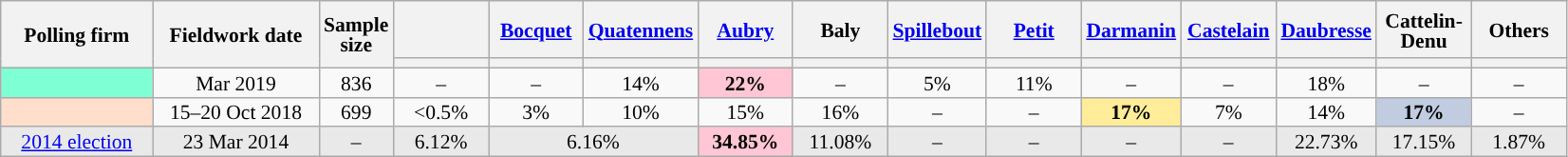<table class="wikitable sortable" style="text-align:center;font-size:90%;line-height:14px;">
<tr style="height:40px;">
<th style="width:100px;" rowspan="2">Polling firm</th>
<th style="width:110px;" rowspan="2">Fieldwork date</th>
<th style="width:35px;" rowspan="2">Sample<br>size</th>
<th class="unsortable" style="width:60px;"></th>
<th class="unsortable" style="width:60px;"><a href='#'>Bocquet</a><br></th>
<th class="unsortable" style="width:60px;"><a href='#'>Quatennens</a><br></th>
<th class="unsortable" style="width:60px;"><a href='#'>Aubry</a><br></th>
<th class="unsortable" style="width:60px;">Baly<br></th>
<th class="unsortable" style="width:60px;"><a href='#'>Spillebout</a><br></th>
<th class="unsortable" style="width:60px;"><a href='#'>Petit</a><br></th>
<th class="unsortable" style="width:60px;"><a href='#'>Darmanin</a><br></th>
<th class="unsortable" style="width:60px;"><a href='#'>Castelain</a><br></th>
<th class="unsortable" style="width:60px;"><a href='#'>Daubresse</a><br></th>
<th class="unsortable" style="width:60px;">Cattelin-Denu<br></th>
<th class="unsortable" style="width:60px;">Others</th>
</tr>
<tr>
<th style="background:"></th>
<th style="background:"></th>
<th style="background:"></th>
<th style="background:"></th>
<th style="background:"></th>
<th style="background:"></th>
<th style="background:"></th>
<th style="background:"></th>
<th style="background:"></th>
<th style="background:"></th>
<th style="background:"></th>
<th style="background:"></th>
</tr>
<tr>
<td style="background:aquamarine;"></td>
<td data-sort-value="2019-03">Mar 2019</td>
<td>836</td>
<td>–</td>
<td>–</td>
<td>14%</td>
<td style="background:#FFC6D5;"><strong>22%</strong></td>
<td>–</td>
<td>5%</td>
<td>11%</td>
<td>–</td>
<td>–</td>
<td>18%</td>
<td>–</td>
<td>–</td>
</tr>
<tr>
<td style="background:#FFDFCC;"></td>
<td data-sort-value="2018-10-20">15–20 Oct 2018</td>
<td>699</td>
<td data-sort-value="0%"><0.5%</td>
<td>3%</td>
<td>10%</td>
<td>15%</td>
<td>16%</td>
<td>–</td>
<td>–</td>
<td style="background:#FFED99;"><strong>17%</strong></td>
<td>7%</td>
<td>14%</td>
<td style="background:#C1CCE1;"><strong>17%</strong></td>
<td>–</td>
</tr>
<tr style="background:#E9E9E9;">
<td><a href='#'>2014 election</a></td>
<td data-sort-value="2014-03-23">23 Mar 2014</td>
<td>–</td>
<td>6.12%</td>
<td colspan="2">6.16%</td>
<td style="background:#FFC6D5;"><strong>34.85%</strong></td>
<td>11.08%</td>
<td>–</td>
<td>–</td>
<td>–</td>
<td>–</td>
<td>22.73%</td>
<td>17.15%</td>
<td>1.87%</td>
</tr>
</table>
